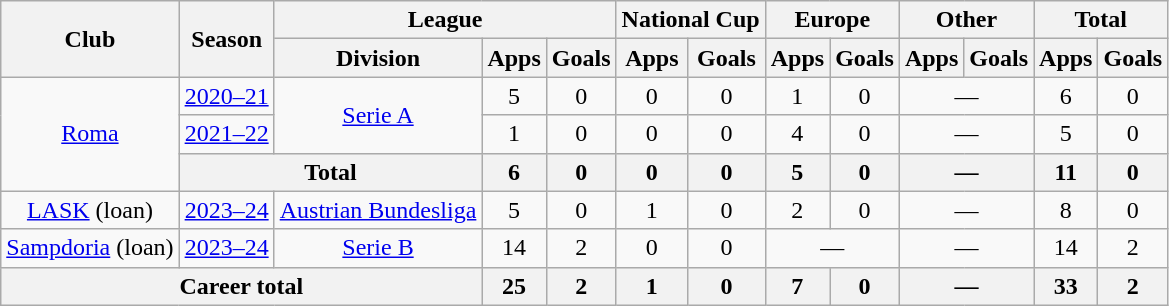<table class="wikitable" style="text-align:center">
<tr>
<th rowspan="2">Club</th>
<th rowspan="2">Season</th>
<th colspan="3">League</th>
<th colspan="2">National Cup</th>
<th colspan="2">Europe</th>
<th colspan="2">Other</th>
<th colspan="2">Total</th>
</tr>
<tr>
<th>Division</th>
<th>Apps</th>
<th>Goals</th>
<th>Apps</th>
<th>Goals</th>
<th>Apps</th>
<th>Goals</th>
<th>Apps</th>
<th>Goals</th>
<th>Apps</th>
<th>Goals</th>
</tr>
<tr>
<td rowspan="3"><a href='#'>Roma</a></td>
<td><a href='#'>2020–21</a></td>
<td rowspan="2"><a href='#'>Serie A</a></td>
<td>5</td>
<td>0</td>
<td>0</td>
<td>0</td>
<td>1</td>
<td>0</td>
<td colspan="2">—</td>
<td>6</td>
<td>0</td>
</tr>
<tr>
<td><a href='#'>2021–22</a></td>
<td>1</td>
<td>0</td>
<td>0</td>
<td>0</td>
<td>4</td>
<td>0</td>
<td colspan="2">—</td>
<td>5</td>
<td>0</td>
</tr>
<tr>
<th colspan="2">Total</th>
<th>6</th>
<th>0</th>
<th>0</th>
<th>0</th>
<th>5</th>
<th>0</th>
<th colspan="2">—</th>
<th>11</th>
<th>0</th>
</tr>
<tr>
<td><a href='#'>LASK</a> (loan)</td>
<td><a href='#'>2023–24</a></td>
<td><a href='#'>Austrian Bundesliga</a></td>
<td>5</td>
<td>0</td>
<td>1</td>
<td>0</td>
<td>2</td>
<td>0</td>
<td colspan="2">—</td>
<td>8</td>
<td>0</td>
</tr>
<tr>
<td><a href='#'>Sampdoria</a> (loan)</td>
<td><a href='#'>2023–24</a></td>
<td><a href='#'>Serie B</a></td>
<td>14</td>
<td>2</td>
<td>0</td>
<td>0</td>
<td colspan="2">—</td>
<td colspan="2">—</td>
<td>14</td>
<td>2</td>
</tr>
<tr>
<th colspan="3">Career total</th>
<th>25</th>
<th>2</th>
<th>1</th>
<th>0</th>
<th>7</th>
<th>0</th>
<th colspan="2">—</th>
<th>33</th>
<th>2</th>
</tr>
</table>
